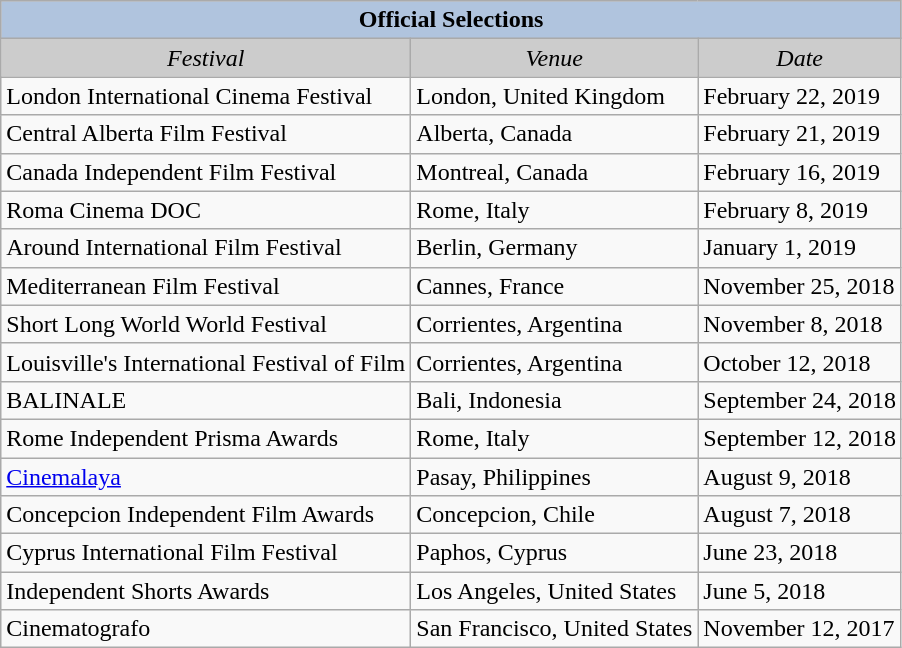<table class="wikitable">
<tr style="background:#ccc; text-align:center;">
<td colspan="3" style="background: lightsteelblue;"><strong>Official Selections</strong></td>
</tr>
<tr style="background:#ccc; text-align:center;">
<td><em>Festival</em></td>
<td><em>Venue</em></td>
<td><em>Date</em></td>
</tr>
<tr>
<td>London International Cinema Festival</td>
<td>London, United Kingdom</td>
<td>February 22, 2019</td>
</tr>
<tr>
<td>Central Alberta Film Festival</td>
<td>Alberta, Canada</td>
<td>February 21, 2019</td>
</tr>
<tr>
<td>Canada Independent Film Festival</td>
<td>Montreal, Canada</td>
<td>February 16, 2019</td>
</tr>
<tr>
<td>Roma Cinema DOC</td>
<td>Rome, Italy</td>
<td>February 8, 2019</td>
</tr>
<tr>
<td>Around International Film Festival</td>
<td>Berlin, Germany</td>
<td>January 1, 2019</td>
</tr>
<tr>
<td>Mediterranean Film Festival</td>
<td>Cannes, France</td>
<td>November 25, 2018</td>
</tr>
<tr>
<td>Short Long World World Festival</td>
<td>Corrientes, Argentina</td>
<td>November 8, 2018</td>
</tr>
<tr>
<td>Louisville's International Festival of Film</td>
<td>Corrientes, Argentina</td>
<td>October 12, 2018</td>
</tr>
<tr>
<td>BALINALE</td>
<td>Bali, Indonesia</td>
<td>September 24, 2018</td>
</tr>
<tr>
<td>Rome Independent Prisma Awards</td>
<td>Rome, Italy</td>
<td>September 12, 2018</td>
</tr>
<tr>
<td><a href='#'>Cinemalaya</a></td>
<td>Pasay, Philippines</td>
<td>August 9, 2018</td>
</tr>
<tr>
<td>Concepcion Independent Film Awards</td>
<td>Concepcion, Chile</td>
<td>August 7, 2018</td>
</tr>
<tr>
<td>Cyprus International Film Festival</td>
<td>Paphos, Cyprus</td>
<td>June 23, 2018</td>
</tr>
<tr>
<td>Independent Shorts Awards</td>
<td>Los Angeles, United States</td>
<td>June 5, 2018</td>
</tr>
<tr>
<td>Cinematografo</td>
<td>San Francisco, United States</td>
<td>November 12, 2017</td>
</tr>
</table>
